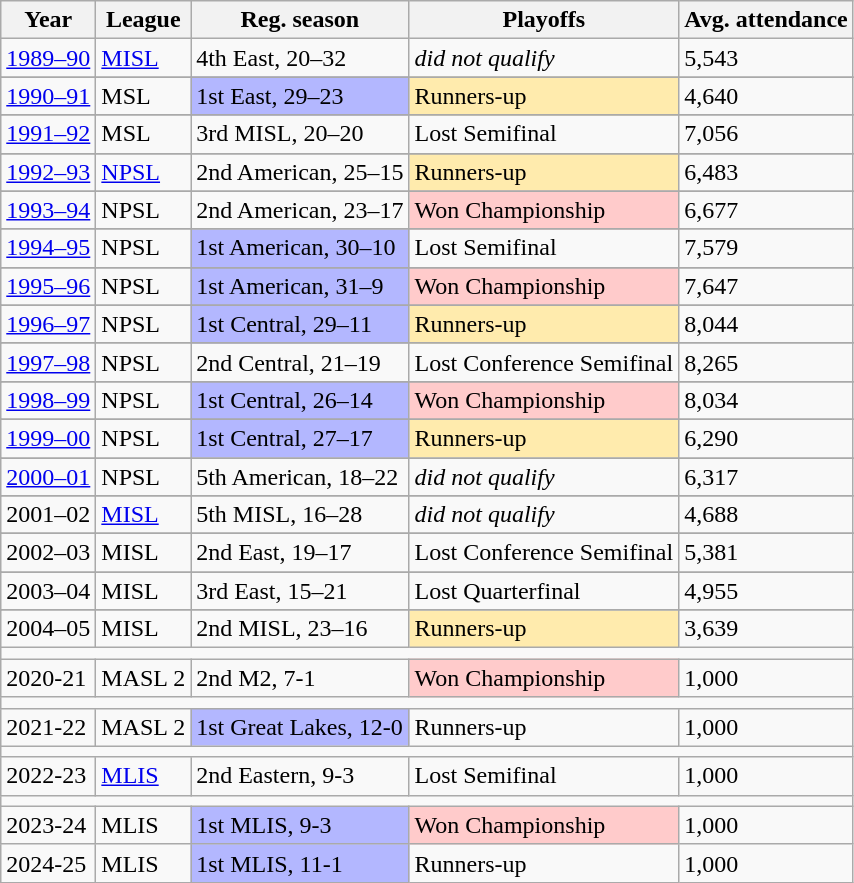<table class="wikitable">
<tr>
<th>Year</th>
<th>League</th>
<th>Reg. season</th>
<th>Playoffs</th>
<th>Avg. attendance</th>
</tr>
<tr>
<td><a href='#'>1989–90</a></td>
<td><a href='#'>MISL</a></td>
<td>4th East, 20–32</td>
<td><em>did not qualify</em></td>
<td>5,543</td>
</tr>
<tr>
</tr>
<tr>
<td><a href='#'>1990–91</a></td>
<td>MSL</td>
<td style="background:#b3b7ff;">1st East, 29–23</td>
<td style="background:#ffebad;">Runners-up</td>
<td>4,640</td>
</tr>
<tr>
</tr>
<tr>
<td><a href='#'>1991–92</a></td>
<td>MSL</td>
<td>3rd MISL, 20–20</td>
<td>Lost Semifinal</td>
<td>7,056</td>
</tr>
<tr>
</tr>
<tr>
<td><a href='#'>1992–93</a></td>
<td><a href='#'>NPSL</a></td>
<td>2nd American, 25–15</td>
<td style="background:#ffebad;">Runners-up</td>
<td>6,483</td>
</tr>
<tr>
</tr>
<tr>
<td><a href='#'>1993–94</a></td>
<td>NPSL</td>
<td>2nd American, 23–17</td>
<td style="background:#ffcbcb;">Won Championship</td>
<td>6,677</td>
</tr>
<tr>
</tr>
<tr>
<td><a href='#'>1994–95</a></td>
<td>NPSL</td>
<td style="background:#b3b7ff;">1st American, 30–10</td>
<td>Lost Semifinal</td>
<td>7,579</td>
</tr>
<tr>
</tr>
<tr>
<td><a href='#'>1995–96</a></td>
<td>NPSL</td>
<td style="background:#b3b7ff;">1st American, 31–9</td>
<td style="background:#ffcbcb;">Won Championship</td>
<td>7,647</td>
</tr>
<tr>
</tr>
<tr>
<td><a href='#'>1996–97</a></td>
<td>NPSL</td>
<td style="background:#b3b7ff;">1st Central, 29–11</td>
<td style="background:#ffebad;">Runners-up</td>
<td>8,044</td>
</tr>
<tr>
</tr>
<tr>
<td><a href='#'>1997–98</a></td>
<td>NPSL</td>
<td>2nd Central, 21–19</td>
<td>Lost Conference Semifinal</td>
<td>8,265</td>
</tr>
<tr>
</tr>
<tr>
<td><a href='#'>1998–99</a></td>
<td>NPSL</td>
<td style="background:#b3b7ff;">1st Central, 26–14</td>
<td style="background:#ffcbcb;">Won Championship</td>
<td>8,034</td>
</tr>
<tr>
</tr>
<tr>
<td><a href='#'>1999–00</a></td>
<td>NPSL</td>
<td style="background:#b3b7ff;">1st Central, 27–17</td>
<td style="background:#ffebad;">Runners-up</td>
<td>6,290</td>
</tr>
<tr>
</tr>
<tr>
<td><a href='#'>2000–01</a></td>
<td>NPSL</td>
<td>5th American, 18–22</td>
<td><em>did not qualify</em></td>
<td>6,317</td>
</tr>
<tr>
</tr>
<tr>
<td>2001–02</td>
<td><a href='#'>MISL</a></td>
<td>5th MISL, 16–28</td>
<td><em>did not qualify</em></td>
<td>4,688</td>
</tr>
<tr>
</tr>
<tr>
<td>2002–03</td>
<td>MISL</td>
<td>2nd East, 19–17</td>
<td>Lost Conference Semifinal</td>
<td>5,381</td>
</tr>
<tr>
</tr>
<tr>
<td>2003–04</td>
<td>MISL</td>
<td>3rd East, 15–21</td>
<td>Lost Quarterfinal</td>
<td>4,955</td>
</tr>
<tr>
</tr>
<tr>
<td>2004–05</td>
<td>MISL</td>
<td>2nd MISL, 23–16</td>
<td style="background:#ffebad;">Runners-up</td>
<td>3,639</td>
</tr>
<tr>
<td colspan="5"></td>
</tr>
<tr>
<td>2020-21</td>
<td>MASL 2</td>
<td>2nd M2, 7-1</td>
<td style="background:#ffcbcb;">Won Championship</td>
<td>1,000</td>
</tr>
<tr>
<td colspan="5"></td>
</tr>
<tr>
<td>2021-22</td>
<td>MASL 2</td>
<td style="background:#b3b7ff;">1st Great Lakes, 12-0</td>
<td>Runners-up</td>
<td>1,000</td>
</tr>
<tr>
<td colspan="5"></td>
</tr>
<tr>
<td>2022-23</td>
<td><a href='#'>MLIS</a></td>
<td>2nd Eastern, 9-3</td>
<td>Lost Semifinal</td>
<td>1,000</td>
</tr>
<tr>
<td colspan="5"></td>
</tr>
<tr>
<td>2023-24</td>
<td>MLIS</td>
<td style="background:#b3b7ff;">1st MLIS, 9-3</td>
<td style="background:#ffcbcb;">Won Championship</td>
<td>1,000</td>
</tr>
<tr>
<td>2024-25</td>
<td>MLIS</td>
<td style="background:#b3b7ff;">1st MLIS, 11-1</td>
<td>Runners-up</td>
<td>1,000</td>
</tr>
</table>
